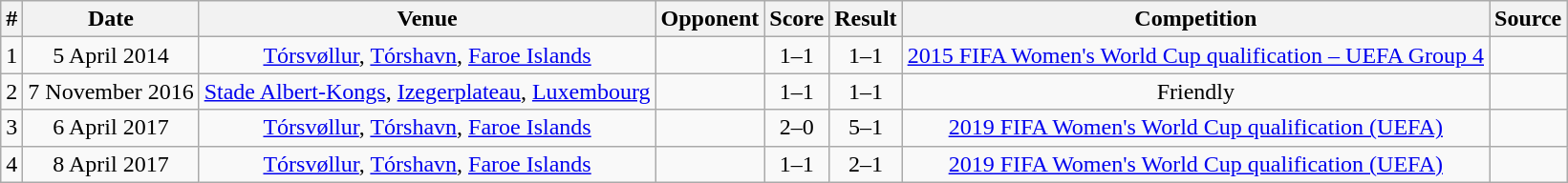<table class="wikitable" style="text-align:center;">
<tr>
<th>#</th>
<th>Date</th>
<th>Venue</th>
<th>Opponent</th>
<th>Score</th>
<th>Result</th>
<th>Competition</th>
<th>Source</th>
</tr>
<tr>
<td>1</td>
<td>5 April 2014</td>
<td><a href='#'>Tórsvøllur</a>, <a href='#'>Tórshavn</a>, <a href='#'>Faroe Islands</a></td>
<td></td>
<td>1–1</td>
<td>1–1</td>
<td><a href='#'>2015 FIFA Women's World Cup qualification – UEFA Group 4</a></td>
<td></td>
</tr>
<tr>
<td>2</td>
<td>7 November 2016</td>
<td><a href='#'>Stade Albert-Kongs</a>, <a href='#'>Izegerplateau</a>, <a href='#'>Luxembourg</a></td>
<td></td>
<td>1–1</td>
<td>1–1</td>
<td>Friendly</td>
<td></td>
</tr>
<tr>
<td>3</td>
<td>6 April 2017</td>
<td><a href='#'>Tórsvøllur</a>, <a href='#'>Tórshavn</a>, <a href='#'>Faroe Islands</a></td>
<td></td>
<td>2–0</td>
<td>5–1</td>
<td><a href='#'>2019 FIFA Women's World Cup qualification (UEFA)</a></td>
<td></td>
</tr>
<tr>
<td>4</td>
<td>8 April 2017</td>
<td><a href='#'>Tórsvøllur</a>, <a href='#'>Tórshavn</a>, <a href='#'>Faroe Islands</a></td>
<td></td>
<td>1–1</td>
<td>2–1</td>
<td><a href='#'>2019 FIFA Women's World Cup qualification (UEFA)</a></td>
<td></td>
</tr>
</table>
